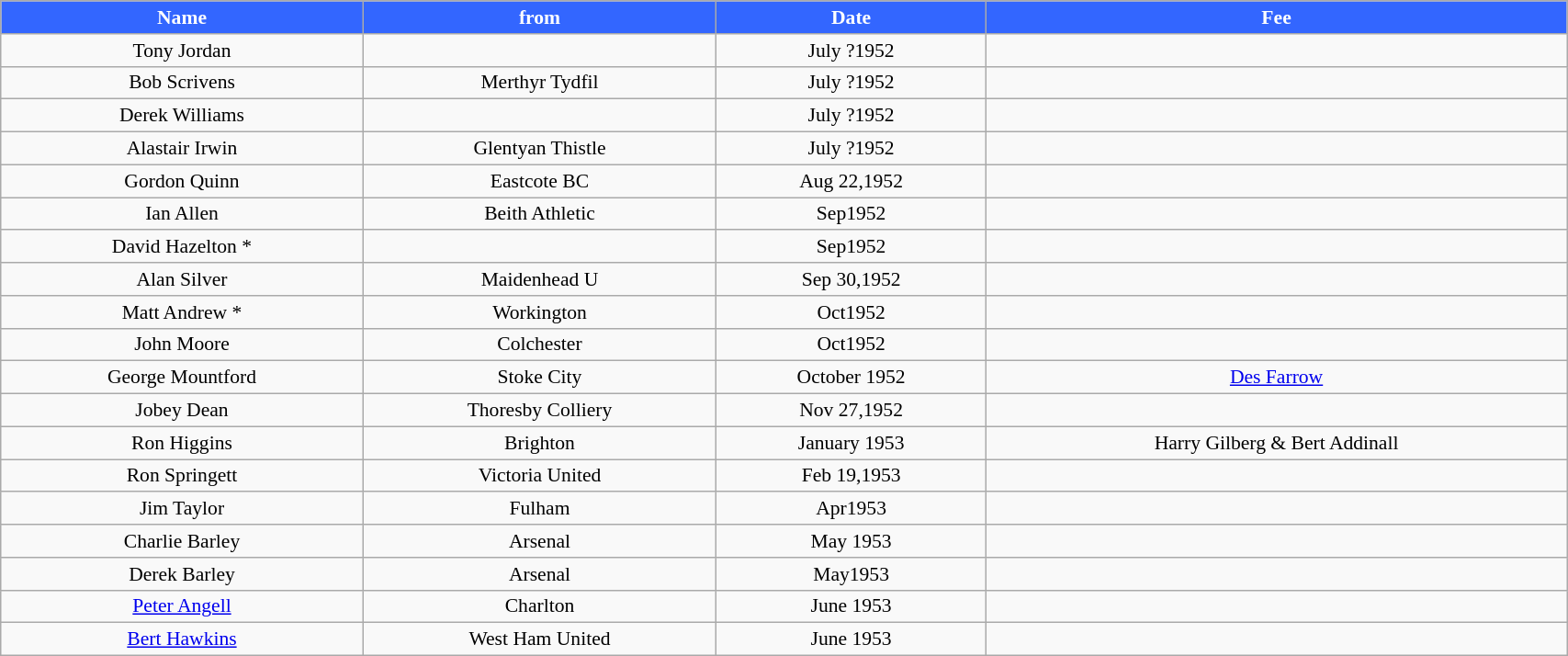<table class="wikitable" style="text-align:center; font-size:90%; width:90%;">
<tr>
<th style="background:#3366ff; color:#FFFFFF; text-align:center;"><strong>Name</strong></th>
<th style="background:#3366ff; color:#FFFFFF; text-align:center;">from</th>
<th style="background:#3366ff; color:#FFFFFF; text-align:center;">Date</th>
<th style="background:#3366ff; color:#FFFFFF; text-align:center;">Fee</th>
</tr>
<tr>
<td>Tony Jordan</td>
<td></td>
<td>July ?1952</td>
<td></td>
</tr>
<tr>
<td>Bob Scrivens</td>
<td>Merthyr Tydfil</td>
<td>July ?1952</td>
<td></td>
</tr>
<tr>
<td>Derek Williams</td>
<td></td>
<td>July ?1952</td>
<td></td>
</tr>
<tr>
<td>Alastair Irwin</td>
<td>Glentyan Thistle</td>
<td>July ?1952</td>
<td></td>
</tr>
<tr>
<td>Gordon Quinn</td>
<td>Eastcote BC</td>
<td>Aug 22,1952</td>
<td></td>
</tr>
<tr>
<td>Ian Allen</td>
<td>Beith Athletic</td>
<td>Sep1952</td>
<td></td>
</tr>
<tr>
<td>David Hazelton *</td>
<td></td>
<td>Sep1952</td>
<td></td>
</tr>
<tr>
<td>Alan Silver</td>
<td>Maidenhead U</td>
<td>Sep 30,1952</td>
<td></td>
</tr>
<tr>
<td>Matt Andrew *</td>
<td>Workington</td>
<td>Oct1952</td>
<td></td>
</tr>
<tr>
<td>John Moore</td>
<td>Colchester</td>
<td>Oct1952</td>
<td></td>
</tr>
<tr>
<td>George Mountford</td>
<td>Stoke City</td>
<td>October 1952</td>
<td><a href='#'>Des Farrow</a></td>
</tr>
<tr>
<td>Jobey Dean</td>
<td>Thoresby Colliery</td>
<td>Nov 27,1952</td>
<td></td>
</tr>
<tr>
<td>Ron Higgins</td>
<td>Brighton</td>
<td>January 1953</td>
<td>Harry Gilberg & Bert Addinall</td>
</tr>
<tr>
<td>Ron Springett</td>
<td>Victoria United</td>
<td>Feb 19,1953</td>
<td></td>
</tr>
<tr>
<td>Jim Taylor</td>
<td>Fulham</td>
<td>Apr1953</td>
<td></td>
</tr>
<tr>
<td>Charlie Barley</td>
<td>Arsenal</td>
<td>May 1953</td>
<td></td>
</tr>
<tr>
<td>Derek Barley</td>
<td>Arsenal</td>
<td>May1953</td>
<td></td>
</tr>
<tr>
<td><a href='#'>Peter Angell</a></td>
<td>Charlton</td>
<td>June 1953</td>
<td></td>
</tr>
<tr>
<td><a href='#'>Bert Hawkins</a></td>
<td>West Ham United</td>
<td>June 1953</td>
<td></td>
</tr>
</table>
